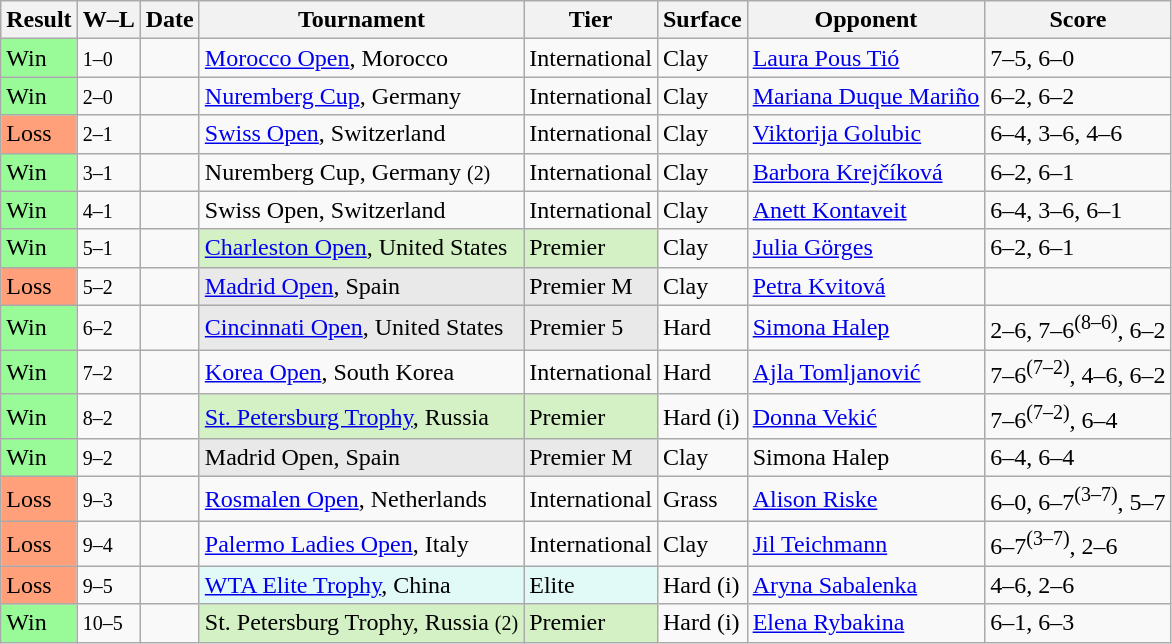<table class="sortable wikitable">
<tr>
<th>Result</th>
<th class=unsortable>W–L</th>
<th>Date</th>
<th>Tournament</th>
<th>Tier</th>
<th>Surface</th>
<th>Opponent</th>
<th class=unsortable>Score</th>
</tr>
<tr>
<td style=background:#98fb98>Win</td>
<td><small>1–0</small></td>
<td><a href='#'></a></td>
<td><a href='#'>Morocco Open</a>, Morocco</td>
<td>International</td>
<td>Clay</td>
<td> <a href='#'>Laura Pous Tió</a></td>
<td>7–5, 6–0</td>
</tr>
<tr>
<td style=background:#98fb98>Win</td>
<td><small>2–0</small></td>
<td><a href='#'></a></td>
<td><a href='#'>Nuremberg Cup</a>, Germany</td>
<td>International</td>
<td>Clay</td>
<td> <a href='#'>Mariana Duque Mariño</a></td>
<td>6–2, 6–2</td>
</tr>
<tr>
<td style=background:#ffa07a>Loss</td>
<td><small>2–1</small></td>
<td><a href='#'></a></td>
<td><a href='#'>Swiss Open</a>, Switzerland</td>
<td>International</td>
<td>Clay</td>
<td> <a href='#'>Viktorija Golubic</a></td>
<td>6–4, 3–6, 4–6</td>
</tr>
<tr>
<td style=background:#98fb98>Win</td>
<td><small>3–1</small></td>
<td><a href='#'></a></td>
<td>Nuremberg Cup, Germany <small>(2)</small></td>
<td>International</td>
<td>Clay</td>
<td> <a href='#'>Barbora Krejčíková</a></td>
<td>6–2, 6–1</td>
</tr>
<tr>
<td style=background:#98fb98>Win</td>
<td><small>4–1</small></td>
<td><a href='#'></a></td>
<td>Swiss Open, Switzerland</td>
<td>International</td>
<td>Clay</td>
<td> <a href='#'>Anett Kontaveit</a></td>
<td>6–4, 3–6, 6–1</td>
</tr>
<tr>
<td style=background:#98fb98>Win</td>
<td><small>5–1</small></td>
<td><a href='#'></a></td>
<td style=background:#d4f1c5><a href='#'>Charleston Open</a>, United States</td>
<td style=background:#d4f1c5>Premier</td>
<td>Clay</td>
<td> <a href='#'>Julia Görges</a></td>
<td>6–2, 6–1</td>
</tr>
<tr>
<td style=background:#ffa07a>Loss</td>
<td><small>5–2</small></td>
<td><a href='#'></a></td>
<td style=background:#e9e9e9><a href='#'>Madrid Open</a>, Spain</td>
<td style=background:#e9e9e9>Premier M</td>
<td>Clay</td>
<td> <a href='#'>Petra Kvitová</a></td>
<td></td>
</tr>
<tr>
<td style=background:#98fb98>Win</td>
<td><small>6–2</small></td>
<td><a href='#'></a></td>
<td style=background:#e9e9e9><a href='#'>Cincinnati Open</a>, United States</td>
<td style=background:#e9e9e9>Premier 5</td>
<td>Hard</td>
<td> <a href='#'>Simona Halep</a></td>
<td>2–6, 7–6<sup>(8–6)</sup>, 6–2</td>
</tr>
<tr>
<td style=background:#98fb98>Win</td>
<td><small>7–2</small></td>
<td><a href='#'></a></td>
<td><a href='#'>Korea Open</a>, South Korea</td>
<td>International</td>
<td>Hard</td>
<td> <a href='#'>Ajla Tomljanović</a></td>
<td>7–6<sup>(7–2)</sup>, 4–6, 6–2</td>
</tr>
<tr>
<td style=background:#98fb98>Win</td>
<td><small>8–2</small></td>
<td><a href='#'></a></td>
<td style=background:#d4f1c5><a href='#'>St. Petersburg Trophy</a>, Russia</td>
<td style=background:#d4f1c5>Premier</td>
<td>Hard (i)</td>
<td> <a href='#'>Donna Vekić</a></td>
<td>7–6<sup>(7–2)</sup>, 6–4</td>
</tr>
<tr>
<td style=background:#98fb98>Win</td>
<td><small>9–2</small></td>
<td><a href='#'></a></td>
<td style=background:#e9e9e9>Madrid Open, Spain</td>
<td style=background:#e9e9e9>Premier M</td>
<td>Clay</td>
<td> Simona Halep</td>
<td>6–4, 6–4</td>
</tr>
<tr>
<td style=background:#ffa07a>Loss</td>
<td><small>9–3</small></td>
<td><a href='#'></a></td>
<td><a href='#'>Rosmalen Open</a>, Netherlands</td>
<td>International</td>
<td>Grass</td>
<td> <a href='#'>Alison Riske</a></td>
<td>6–0, 6–7<sup>(3–7)</sup>, 5–7</td>
</tr>
<tr>
<td style=background:#ffa07a>Loss</td>
<td><small>9–4</small></td>
<td><a href='#'></a></td>
<td><a href='#'>Palermo Ladies Open</a>, Italy</td>
<td>International</td>
<td>Clay</td>
<td> <a href='#'>Jil Teichmann</a></td>
<td>6–7<sup>(3–7)</sup>, 2–6</td>
</tr>
<tr>
<td style=background:#ffa07a>Loss</td>
<td><small>9–5</small></td>
<td><a href='#'></a></td>
<td bgcolor=E2FAF7><a href='#'>WTA Elite Trophy</a>, China</td>
<td bgcolor=E2FAF7>Elite</td>
<td>Hard (i)</td>
<td> <a href='#'>Aryna Sabalenka</a></td>
<td>4–6, 2–6</td>
</tr>
<tr>
<td style=background:#98fb98>Win</td>
<td><small>10–5</small></td>
<td><a href='#'></a></td>
<td style=background:#d4f1c5>St. Petersburg Trophy, Russia <small>(2)</small></td>
<td style=background:#d4f1c5>Premier</td>
<td>Hard (i)</td>
<td> <a href='#'>Elena Rybakina</a></td>
<td>6–1, 6–3</td>
</tr>
</table>
